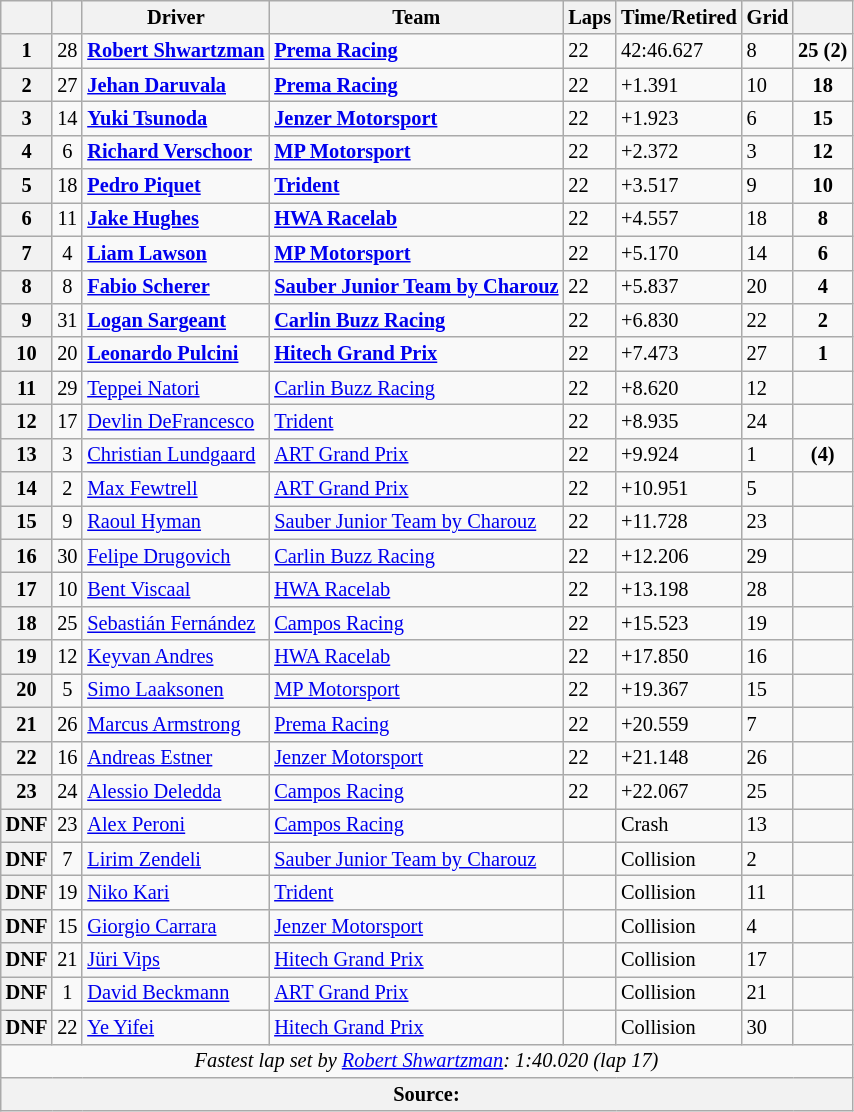<table class="wikitable" style="font-size:85%">
<tr>
<th></th>
<th></th>
<th>Driver</th>
<th>Team</th>
<th>Laps</th>
<th>Time/Retired</th>
<th>Grid</th>
<th></th>
</tr>
<tr>
<th>1</th>
<td align="center">28</td>
<td><strong> <a href='#'>Robert Shwartzman</a></strong></td>
<td><a href='#'><strong>Prema Racing</strong></a></td>
<td>22</td>
<td>42:46.627</td>
<td>8</td>
<td align="center"><strong>25 (2)</strong></td>
</tr>
<tr>
<th>2</th>
<td align="center">27</td>
<td><strong> <a href='#'>Jehan Daruvala</a></strong></td>
<td><a href='#'><strong>Prema Racing</strong></a></td>
<td>22</td>
<td>+1.391</td>
<td>10</td>
<td align="center"><strong>18</strong></td>
</tr>
<tr>
<th>3</th>
<td align="center">14</td>
<td><strong> <a href='#'>Yuki Tsunoda</a></strong></td>
<td><strong><a href='#'>Jenzer Motorsport</a></strong></td>
<td>22</td>
<td>+1.923</td>
<td>6</td>
<td align="center"><strong>15</strong></td>
</tr>
<tr>
<th>4</th>
<td align="center">6</td>
<td><strong> <a href='#'>Richard Verschoor</a></strong></td>
<td><strong><a href='#'>MP Motorsport</a></strong></td>
<td>22</td>
<td>+2.372</td>
<td>3</td>
<td align="center"><strong>12</strong></td>
</tr>
<tr>
<th>5</th>
<td align="center">18</td>
<td><strong> <a href='#'>Pedro Piquet</a></strong></td>
<td><a href='#'><strong>Trident</strong></a></td>
<td>22</td>
<td>+3.517</td>
<td>9</td>
<td align="center"><strong>10</strong></td>
</tr>
<tr>
<th>6</th>
<td align="center">11</td>
<td><strong> <a href='#'>Jake Hughes</a></strong></td>
<td><a href='#'><strong>HWA Racelab</strong></a></td>
<td>22</td>
<td>+4.557</td>
<td>18</td>
<td align="center"><strong>8</strong></td>
</tr>
<tr>
<th>7</th>
<td align="center">4</td>
<td><strong> <a href='#'>Liam Lawson</a></strong></td>
<td><strong><a href='#'>MP Motorsport</a></strong></td>
<td>22</td>
<td>+5.170</td>
<td>14</td>
<td align="center"><strong>6</strong></td>
</tr>
<tr>
<th>8</th>
<td align="center">8</td>
<td><strong> <a href='#'>Fabio Scherer</a></strong></td>
<td><a href='#'><strong>Sauber Junior Team by Charouz</strong></a></td>
<td>22</td>
<td>+5.837</td>
<td>20</td>
<td align="center"><strong>4</strong></td>
</tr>
<tr>
<th>9</th>
<td align="center">31</td>
<td><strong> <a href='#'>Logan Sargeant</a></strong></td>
<td><a href='#'><strong>Carlin Buzz Racing</strong></a></td>
<td>22</td>
<td>+6.830</td>
<td>22</td>
<td align="center"><strong>2</strong></td>
</tr>
<tr>
<th>10</th>
<td align="center">20</td>
<td><strong> <a href='#'>Leonardo Pulcini</a></strong></td>
<td><strong><a href='#'>Hitech Grand Prix</a></strong></td>
<td>22</td>
<td>+7.473</td>
<td>27</td>
<td align="center"><strong>1</strong></td>
</tr>
<tr>
<th>11</th>
<td align="center">29</td>
<td> <a href='#'>Teppei Natori</a></td>
<td><a href='#'>Carlin Buzz Racing</a></td>
<td>22</td>
<td>+8.620</td>
<td>12</td>
<td align="center"></td>
</tr>
<tr>
<th>12</th>
<td align="center">17</td>
<td> <a href='#'>Devlin DeFrancesco</a></td>
<td><a href='#'>Trident</a></td>
<td>22</td>
<td>+8.935</td>
<td>24</td>
<td align="center"></td>
</tr>
<tr>
<th>13</th>
<td align="center">3</td>
<td> <a href='#'>Christian Lundgaard</a></td>
<td><a href='#'>ART Grand Prix</a></td>
<td>22</td>
<td>+9.924</td>
<td>1</td>
<td align="center"><strong>(4)</strong></td>
</tr>
<tr>
<th>14</th>
<td align="center">2</td>
<td> <a href='#'>Max Fewtrell</a></td>
<td><a href='#'>ART Grand Prix</a></td>
<td>22</td>
<td>+10.951</td>
<td>5</td>
<td align="center"></td>
</tr>
<tr>
<th>15</th>
<td align="center">9</td>
<td> <a href='#'>Raoul Hyman</a></td>
<td><a href='#'>Sauber Junior Team by Charouz</a></td>
<td>22</td>
<td>+11.728</td>
<td>23</td>
<td align="center"></td>
</tr>
<tr>
<th>16</th>
<td align="center">30</td>
<td> <a href='#'>Felipe Drugovich</a></td>
<td><a href='#'>Carlin Buzz Racing</a></td>
<td>22</td>
<td>+12.206</td>
<td>29</td>
<td align="center"></td>
</tr>
<tr>
<th>17</th>
<td align="center">10</td>
<td> <a href='#'>Bent Viscaal</a></td>
<td><a href='#'>HWA Racelab</a></td>
<td>22</td>
<td>+13.198</td>
<td>28</td>
<td align="center"></td>
</tr>
<tr>
<th>18</th>
<td align="center">25</td>
<td> <a href='#'>Sebastián Fernández</a></td>
<td><a href='#'>Campos Racing</a></td>
<td>22</td>
<td>+15.523</td>
<td>19</td>
<td align="center"></td>
</tr>
<tr>
<th>19</th>
<td align="center">12</td>
<td> <a href='#'>Keyvan Andres</a></td>
<td><a href='#'>HWA Racelab</a></td>
<td>22</td>
<td>+17.850</td>
<td>16</td>
<td align="center"></td>
</tr>
<tr>
<th>20</th>
<td align="center">5</td>
<td> <a href='#'>Simo Laaksonen</a></td>
<td><a href='#'>MP Motorsport</a></td>
<td>22</td>
<td>+19.367</td>
<td>15</td>
<td align="center"></td>
</tr>
<tr>
<th>21</th>
<td align="center">26</td>
<td> <a href='#'>Marcus Armstrong</a></td>
<td><a href='#'>Prema Racing</a></td>
<td>22</td>
<td>+20.559</td>
<td>7</td>
<td align="center"></td>
</tr>
<tr>
<th>22</th>
<td align="center">16</td>
<td> <a href='#'>Andreas Estner</a></td>
<td><a href='#'>Jenzer Motorsport</a></td>
<td>22</td>
<td>+21.148</td>
<td>26</td>
<td align="center"></td>
</tr>
<tr>
<th>23</th>
<td align="center">24</td>
<td> <a href='#'>Alessio Deledda</a></td>
<td><a href='#'>Campos Racing</a></td>
<td>22</td>
<td>+22.067</td>
<td>25</td>
<td align="center"></td>
</tr>
<tr>
<th>DNF</th>
<td align="center">23</td>
<td> <a href='#'>Alex Peroni</a></td>
<td><a href='#'>Campos Racing</a></td>
<td></td>
<td>Crash</td>
<td>13</td>
<td align="center"></td>
</tr>
<tr>
<th>DNF</th>
<td align="center">7</td>
<td> <a href='#'>Lirim Zendeli</a></td>
<td><a href='#'>Sauber Junior Team by Charouz</a></td>
<td></td>
<td>Collision</td>
<td>2</td>
<td align="center"></td>
</tr>
<tr>
<th>DNF</th>
<td align="center">19</td>
<td> <a href='#'>Niko Kari</a></td>
<td><a href='#'>Trident</a></td>
<td></td>
<td>Collision</td>
<td>11</td>
<td></td>
</tr>
<tr>
<th>DNF</th>
<td align="center">15</td>
<td> <a href='#'>Giorgio Carrara</a></td>
<td><a href='#'>Jenzer Motorsport</a></td>
<td></td>
<td>Collision</td>
<td>4</td>
<td align="center"></td>
</tr>
<tr>
<th>DNF</th>
<td align="center">21</td>
<td> <a href='#'>Jüri Vips</a></td>
<td><a href='#'>Hitech Grand Prix</a></td>
<td></td>
<td>Collision</td>
<td>17</td>
<td align="center"></td>
</tr>
<tr>
<th>DNF</th>
<td align="center">1</td>
<td> <a href='#'>David Beckmann</a></td>
<td><a href='#'>ART Grand Prix</a></td>
<td></td>
<td>Collision</td>
<td>21</td>
<td align="center"></td>
</tr>
<tr>
<th>DNF</th>
<td align="center">22</td>
<td> <a href='#'>Ye Yifei</a></td>
<td><a href='#'>Hitech Grand Prix</a></td>
<td></td>
<td>Collision</td>
<td>30</td>
<td align="center"></td>
</tr>
<tr>
<td colspan="8" align="center"><em>Fastest lap set by <a href='#'>Robert Shwartzman</a>: 1:40.020 (lap 17)</em></td>
</tr>
<tr>
<th colspan="8">Source:</th>
</tr>
</table>
